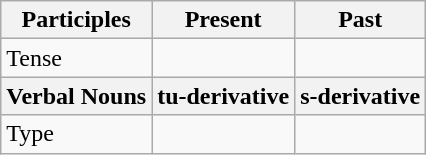<table class="wikitable">
<tr>
<th>Participles</th>
<th>Present</th>
<th>Past</th>
</tr>
<tr>
<td>Tense</td>
<td></td>
<td></td>
</tr>
<tr>
<th>Verbal Nouns</th>
<th>tu-derivative</th>
<th>s-derivative</th>
</tr>
<tr>
<td>Type</td>
<td></td>
<td></td>
</tr>
</table>
